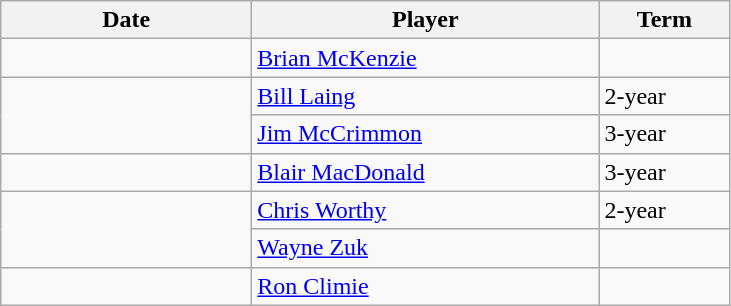<table class="wikitable">
<tr>
<th style="width: 10em;">Date</th>
<th style="width: 14em;">Player</th>
<th style="width: 5em;">Term</th>
</tr>
<tr>
<td></td>
<td><a href='#'>Brian McKenzie</a></td>
<td></td>
</tr>
<tr>
<td rowspan=2></td>
<td><a href='#'>Bill Laing</a></td>
<td>2-year</td>
</tr>
<tr>
<td><a href='#'>Jim McCrimmon</a></td>
<td>3-year</td>
</tr>
<tr>
<td></td>
<td><a href='#'>Blair MacDonald</a></td>
<td>3-year</td>
</tr>
<tr>
<td rowspan=2></td>
<td><a href='#'>Chris Worthy</a></td>
<td>2-year</td>
</tr>
<tr>
<td><a href='#'>Wayne Zuk</a></td>
<td></td>
</tr>
<tr>
<td></td>
<td><a href='#'>Ron Climie</a></td>
<td></td>
</tr>
</table>
